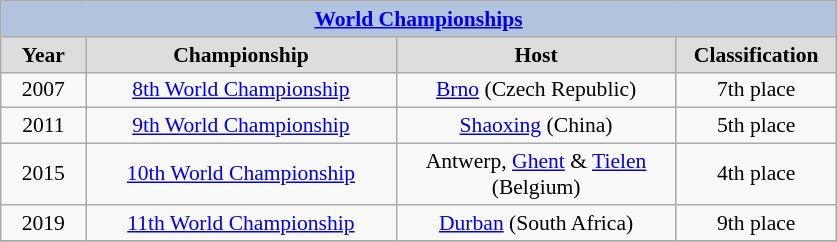<table class="wikitable" style=font-size:90%>
<tr align=center style="background:#B0C4DE;">
<td colspan=4><strong><a href='#'>World Championships</a></strong></td>
</tr>
<tr align=center bgcolor="#dddddd">
<td width=50><strong>Year</strong></td>
<td width=200><strong>Championship</strong></td>
<td width=180><strong>Host</strong></td>
<td width=100><strong>Classification</strong></td>
</tr>
<tr align=center>
<td>2007</td>
<td><a href='#'>8th World Championship</a></td>
<td><a href='#'>Brno</a> (Czech Republic)</td>
<td align="center">7th place</td>
</tr>
<tr align=center>
<td>2011</td>
<td><a href='#'>9th World Championship</a></td>
<td><a href='#'>Shaoxing</a> (China)</td>
<td align="center">5th place</td>
</tr>
<tr align=center>
<td>2015</td>
<td><a href='#'>10th World Championship</a></td>
<td>Antwerp, <a href='#'>Ghent</a> & <a href='#'>Tielen</a> (Belgium)</td>
<td align="center">4th place</td>
</tr>
<tr align=center>
<td>2019</td>
<td><a href='#'>11th World Championship</a></td>
<td><a href='#'>Durban</a> (South Africa)</td>
<td align="center">9th place</td>
</tr>
<tr align=center>
</tr>
</table>
